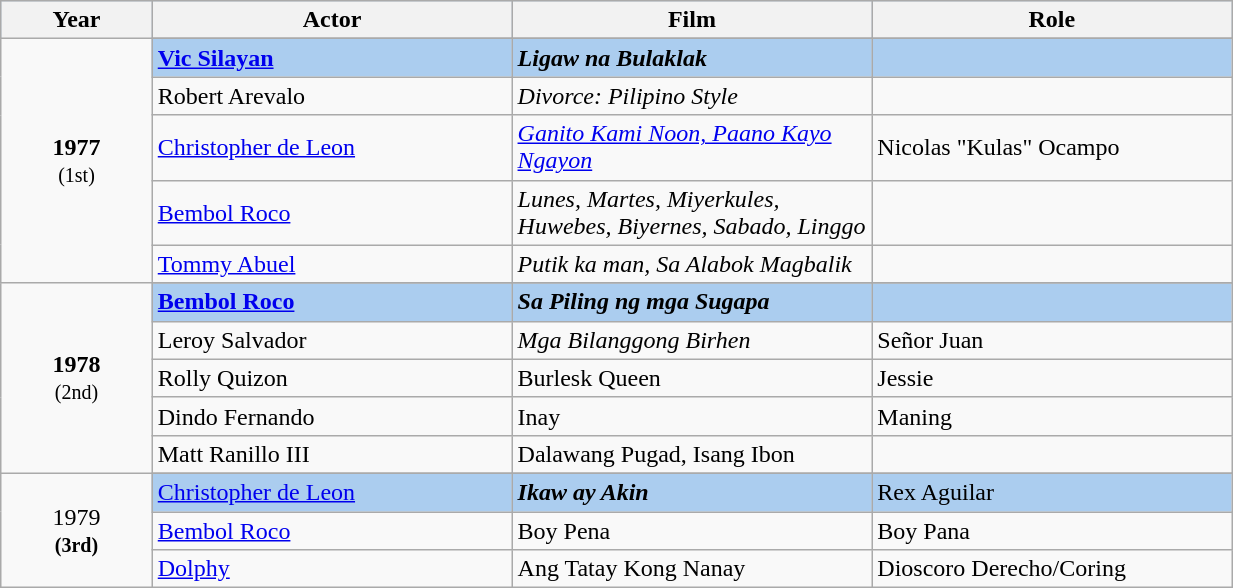<table class="wikitable" style="width:65%">
<tr bgcolor="#ABCDEF">
<th width="8%">Year</th>
<th width="19%">Actor</th>
<th width="19%">Film</th>
<th width="19%">Role</th>
</tr>
<tr>
<td rowspan=6 style="text-align:center"><strong>1977</strong><br><small>(1st)</small></td>
</tr>
<tr style="background:#ABCDEF">
<td><strong><a href='#'>Vic Silayan</a></strong></td>
<td><strong><em>Ligaw na Bulaklak</em></strong></td>
<td></td>
</tr>
<tr>
<td>Robert Arevalo</td>
<td><em>Divorce: Pilipino Style</em></td>
<td></td>
</tr>
<tr>
<td><a href='#'>Christopher de Leon</a></td>
<td><em><a href='#'>Ganito Kami Noon, Paano Kayo Ngayon </a></em></td>
<td>Nicolas "Kulas" Ocampo</td>
</tr>
<tr>
<td><a href='#'>Bembol Roco</a></td>
<td><em>Lunes, Martes, Miyerkules, Huwebes, Biyernes, Sabado, Linggo</em></td>
<td></td>
</tr>
<tr>
<td><a href='#'>Tommy Abuel</a></td>
<td><em>Putik ka man, Sa Alabok Magbalik</em></td>
<td></td>
</tr>
<tr>
<td rowspan=6 style="text-align:center"><strong>1978</strong><br><small>(2nd)</small></td>
</tr>
<tr style="background:#ABCDEF">
<td><strong><a href='#'>Bembol Roco</a></strong></td>
<td><strong><em>Sa Piling ng mga Sugapa</em></strong></td>
<td></td>
</tr>
<tr>
<td>Leroy Salvador</td>
<td><em>Mga Bilanggong Birhen<strong></td>
<td>Señor Juan</td>
</tr>
<tr>
<td>Rolly Quizon</td>
<td></em>Burlesk Queen<em></td>
<td>Jessie</td>
</tr>
<tr>
<td>Dindo Fernando</td>
<td></em>Inay<em></td>
<td>Maning</td>
</tr>
<tr>
<td>Matt Ranillo III</td>
<td></em>Dalawang Pugad, Isang Ibon<em></td>
<td></td>
</tr>
<tr>
<td rowspan=4 style="text-align:center"></strong>1979<strong><br><small>(3rd)</small></td>
</tr>
<tr style="background:#ABCDEF">
<td></strong><a href='#'>Christopher de Leon</a><strong></td>
<td><strong><em>Ikaw ay Akin</em></strong></td>
<td></strong>Rex Aguilar<strong></td>
</tr>
<tr>
<td><a href='#'>Bembol Roco</a></td>
<td></em>Boy Pena<em></td>
<td>Boy Pana</td>
</tr>
<tr>
<td><a href='#'>Dolphy</a></td>
<td></em>Ang Tatay Kong Nanay<em></td>
<td>Dioscoro Derecho/Coring</td>
</tr>
</table>
